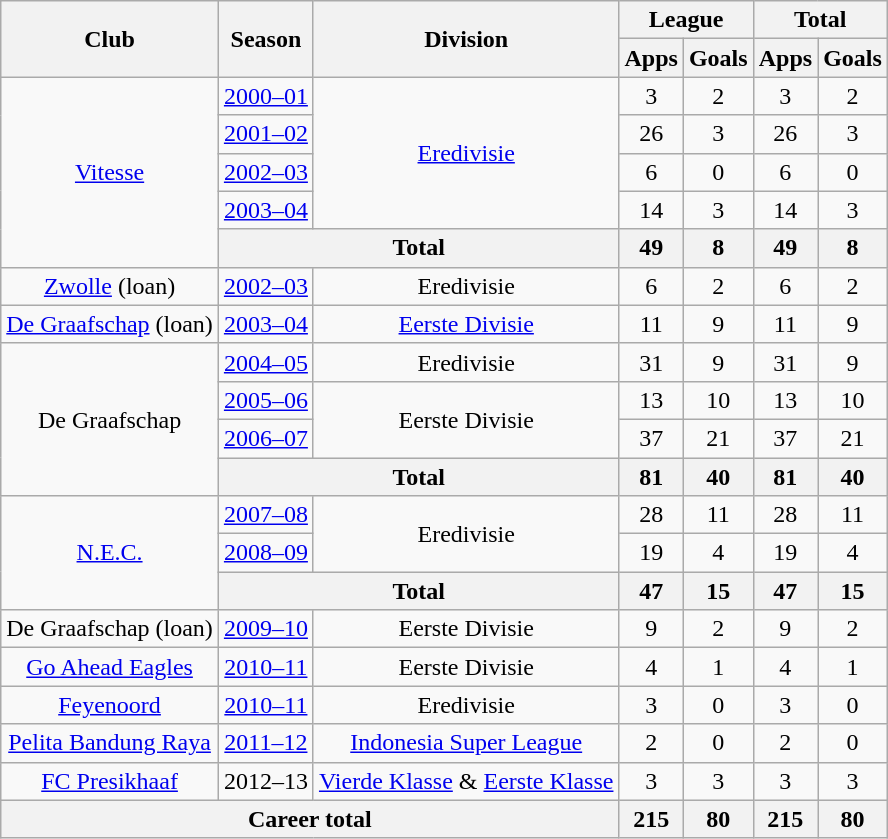<table class="wikitable" style="text-align:center">
<tr>
<th rowspan="2">Club</th>
<th rowspan="2">Season</th>
<th rowspan="2">Division</th>
<th colspan="2">League</th>
<th colspan="2">Total</th>
</tr>
<tr>
<th>Apps</th>
<th>Goals</th>
<th>Apps</th>
<th>Goals</th>
</tr>
<tr>
<td rowspan="5"><a href='#'>Vitesse</a></td>
<td><a href='#'>2000–01</a></td>
<td rowspan="4"><a href='#'>Eredivisie</a></td>
<td>3</td>
<td>2</td>
<td>3</td>
<td>2</td>
</tr>
<tr>
<td><a href='#'>2001–02</a></td>
<td>26</td>
<td>3</td>
<td>26</td>
<td>3</td>
</tr>
<tr>
<td><a href='#'>2002–03</a></td>
<td>6</td>
<td>0</td>
<td>6</td>
<td>0</td>
</tr>
<tr>
<td><a href='#'>2003–04</a></td>
<td>14</td>
<td>3</td>
<td>14</td>
<td>3</td>
</tr>
<tr>
<th colspan="2">Total</th>
<th>49</th>
<th>8</th>
<th>49</th>
<th>8</th>
</tr>
<tr>
<td><a href='#'>Zwolle</a> (loan)</td>
<td><a href='#'>2002–03</a></td>
<td>Eredivisie</td>
<td>6</td>
<td>2</td>
<td>6</td>
<td>2</td>
</tr>
<tr>
<td><a href='#'>De Graafschap</a> (loan)</td>
<td><a href='#'>2003–04</a></td>
<td><a href='#'>Eerste Divisie</a></td>
<td>11</td>
<td>9</td>
<td>11</td>
<td>9</td>
</tr>
<tr>
<td rowspan="4">De Graafschap</td>
<td><a href='#'>2004–05</a></td>
<td>Eredivisie</td>
<td>31</td>
<td>9</td>
<td>31</td>
<td>9</td>
</tr>
<tr>
<td><a href='#'>2005–06</a></td>
<td rowspan="2">Eerste Divisie</td>
<td>13</td>
<td>10</td>
<td>13</td>
<td>10</td>
</tr>
<tr>
<td><a href='#'>2006–07</a></td>
<td>37</td>
<td>21</td>
<td>37</td>
<td>21</td>
</tr>
<tr>
<th colspan="2">Total</th>
<th>81</th>
<th>40</th>
<th>81</th>
<th>40</th>
</tr>
<tr>
<td rowspan="3"><a href='#'>N.E.C.</a></td>
<td><a href='#'>2007–08</a></td>
<td rowspan="2">Eredivisie</td>
<td>28</td>
<td>11</td>
<td>28</td>
<td>11</td>
</tr>
<tr>
<td><a href='#'>2008–09</a></td>
<td>19</td>
<td>4</td>
<td>19</td>
<td>4</td>
</tr>
<tr>
<th colspan="2">Total</th>
<th>47</th>
<th>15</th>
<th>47</th>
<th>15</th>
</tr>
<tr>
<td>De Graafschap (loan)</td>
<td><a href='#'>2009–10</a></td>
<td>Eerste Divisie</td>
<td>9</td>
<td>2</td>
<td>9</td>
<td>2</td>
</tr>
<tr>
<td><a href='#'>Go Ahead Eagles</a></td>
<td><a href='#'>2010–11</a></td>
<td>Eerste Divisie</td>
<td>4</td>
<td>1</td>
<td>4</td>
<td>1</td>
</tr>
<tr>
<td><a href='#'>Feyenoord</a></td>
<td><a href='#'>2010–11</a></td>
<td>Eredivisie</td>
<td>3</td>
<td>0</td>
<td>3</td>
<td>0</td>
</tr>
<tr>
<td><a href='#'>Pelita Bandung Raya</a></td>
<td><a href='#'>2011–12</a></td>
<td><a href='#'>Indonesia Super League</a></td>
<td>2</td>
<td>0</td>
<td>2</td>
<td>0</td>
</tr>
<tr>
<td><a href='#'>FC Presikhaaf</a></td>
<td>2012–13</td>
<td><a href='#'>Vierde Klasse</a> & <a href='#'>Eerste Klasse</a></td>
<td>3</td>
<td>3</td>
<td>3</td>
<td>3</td>
</tr>
<tr>
<th colspan="3">Career total</th>
<th>215</th>
<th>80</th>
<th>215</th>
<th>80</th>
</tr>
</table>
